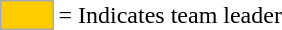<table>
<tr>
<td style="background:#fc0; border:1px solid #aaa; width:2em;"></td>
<td>= Indicates team leader</td>
</tr>
</table>
